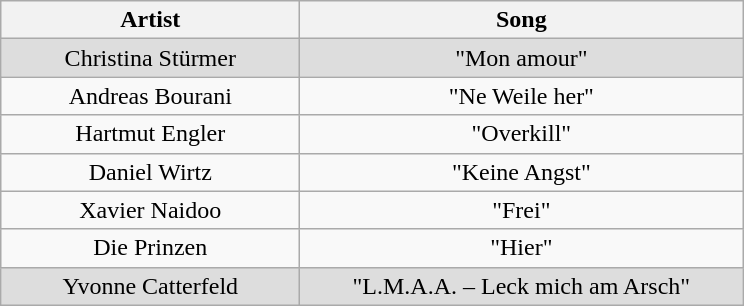<table class="wikitable plainrowheaders" style="text-align:center;" border="1">
<tr>
<th scope="col" rowspan="1" style="width:12em;">Artist</th>
<th scope="col" rowspan="1" style="width:18em;">Song</th>
</tr>
<tr style="background:#ddd;">
<td scope="row">Christina Stürmer</td>
<td>"Mon amour"</td>
</tr>
<tr>
<td scope="row">Andreas Bourani</td>
<td>"Ne Weile her"</td>
</tr>
<tr>
<td scope="row">Hartmut Engler</td>
<td>"Overkill"</td>
</tr>
<tr>
<td scope="row">Daniel Wirtz</td>
<td>"Keine Angst"</td>
</tr>
<tr>
<td scope="row">Xavier Naidoo</td>
<td>"Frei"</td>
</tr>
<tr>
<td scope="row">Die Prinzen</td>
<td>"Hier"</td>
</tr>
<tr style="background:#ddd;">
<td scope="row">Yvonne Catterfeld</td>
<td>"L.M.A.A. – Leck mich am Arsch"</td>
</tr>
</table>
